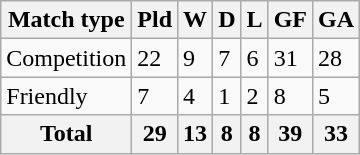<table class="wikitable">
<tr>
<th>Match type</th>
<th>Pld</th>
<th>W</th>
<th>D</th>
<th>L</th>
<th>GF</th>
<th>GA</th>
</tr>
<tr>
<td>Competition</td>
<td>22</td>
<td>9</td>
<td>7</td>
<td>6</td>
<td>31</td>
<td>28</td>
</tr>
<tr>
<td>Friendly</td>
<td>7</td>
<td>4</td>
<td>1</td>
<td>2</td>
<td>8</td>
<td>5</td>
</tr>
<tr>
<th>Total</th>
<th>29</th>
<th>13</th>
<th>8</th>
<th>8</th>
<th>39</th>
<th>33</th>
</tr>
</table>
